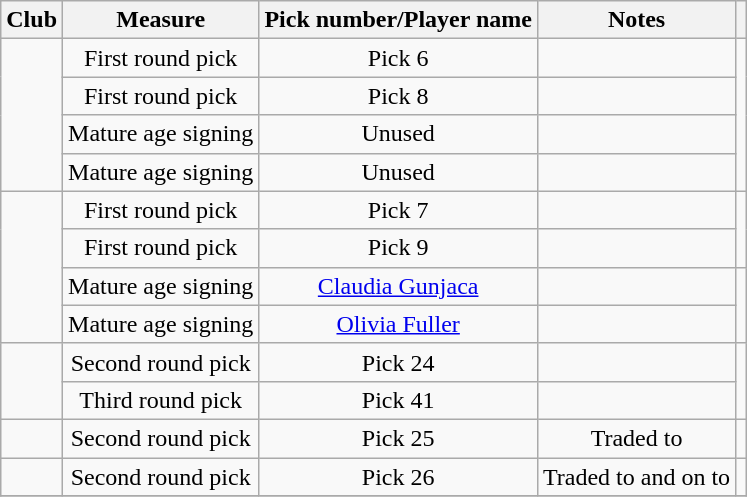<table class="wikitable sortable plainrowheaders" style="text-align:center;">
<tr>
<th scope="col">Club</th>
<th scope="col">Measure</th>
<th scope="col">Pick number/Player name</th>
<th scope="col">Notes</th>
<th class="unsortable"></th>
</tr>
<tr>
<td rowspan=4></td>
<td>First round pick</td>
<td>Pick 6</td>
<td></td>
<td rowspan=4></td>
</tr>
<tr>
<td>First round pick</td>
<td>Pick 8</td>
<td></td>
</tr>
<tr>
<td>Mature age signing</td>
<td>Unused</td>
<td></td>
</tr>
<tr>
<td>Mature age signing</td>
<td>Unused</td>
<td></td>
</tr>
<tr>
<td rowspan=4></td>
<td>First round pick</td>
<td>Pick 7</td>
<td></td>
<td rowspan=2></td>
</tr>
<tr>
<td>First round pick</td>
<td>Pick 9</td>
<td></td>
</tr>
<tr>
<td>Mature age signing</td>
<td><a href='#'>Claudia Gunjaca</a></td>
<td></td>
<td rowspan=2></td>
</tr>
<tr>
<td>Mature age signing</td>
<td><a href='#'>Olivia Fuller</a></td>
<td></td>
</tr>
<tr>
<td rowspan=2></td>
<td>Second round pick</td>
<td>Pick 24</td>
<td></td>
<td rowspan=2></td>
</tr>
<tr>
<td>Third round pick</td>
<td>Pick 41</td>
<td></td>
</tr>
<tr>
<td></td>
<td>Second round pick</td>
<td>Pick 25</td>
<td>Traded to </td>
<td></td>
</tr>
<tr>
<td></td>
<td>Second round pick</td>
<td>Pick 26</td>
<td>Traded to  and on to </td>
<td></td>
</tr>
<tr>
</tr>
</table>
